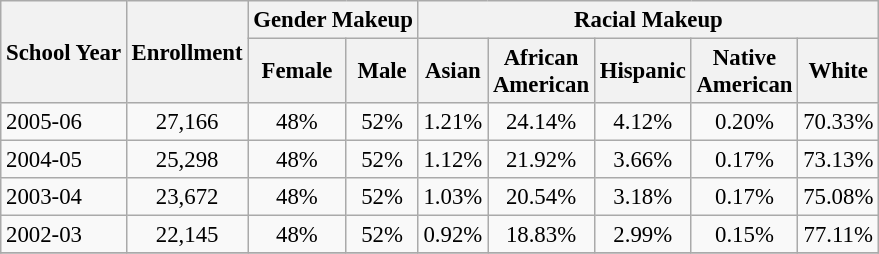<table class="wikitable" style="font-size: 95%;">
<tr>
<th rowspan="2">School Year</th>
<th rowspan="2">Enrollment</th>
<th colspan="2">Gender Makeup</th>
<th colspan="5">Racial Makeup</th>
</tr>
<tr>
<th>Female</th>
<th>Male</th>
<th>Asian</th>
<th>African <br>American</th>
<th>Hispanic</th>
<th>Native <br>American</th>
<th>White</th>
</tr>
<tr>
<td align="left">2005-06</td>
<td align="center">27,166</td>
<td align="center">48%</td>
<td align="center">52%</td>
<td align="center">1.21%</td>
<td align="center">24.14%</td>
<td align="center">4.12%</td>
<td align="center">0.20%</td>
<td align="center">70.33%</td>
</tr>
<tr>
<td align="left">2004-05</td>
<td align="center">25,298</td>
<td align="center">48%</td>
<td align="center">52%</td>
<td align="center">1.12%</td>
<td align="center">21.92%</td>
<td align="center">3.66%</td>
<td align="center">0.17%</td>
<td align="center">73.13%</td>
</tr>
<tr>
<td align="left">2003-04</td>
<td align="center">23,672</td>
<td align="center">48%</td>
<td align="center">52%</td>
<td align="center">1.03%</td>
<td align="center">20.54%</td>
<td align="center">3.18%</td>
<td align="center">0.17%</td>
<td align="center">75.08%</td>
</tr>
<tr>
<td align="left">2002-03</td>
<td align="center">22,145</td>
<td align="center">48%</td>
<td align="center">52%</td>
<td align="center">0.92%</td>
<td align="center">18.83%</td>
<td align="center">2.99%</td>
<td align="center">0.15%</td>
<td align="center">77.11%</td>
</tr>
<tr>
</tr>
</table>
